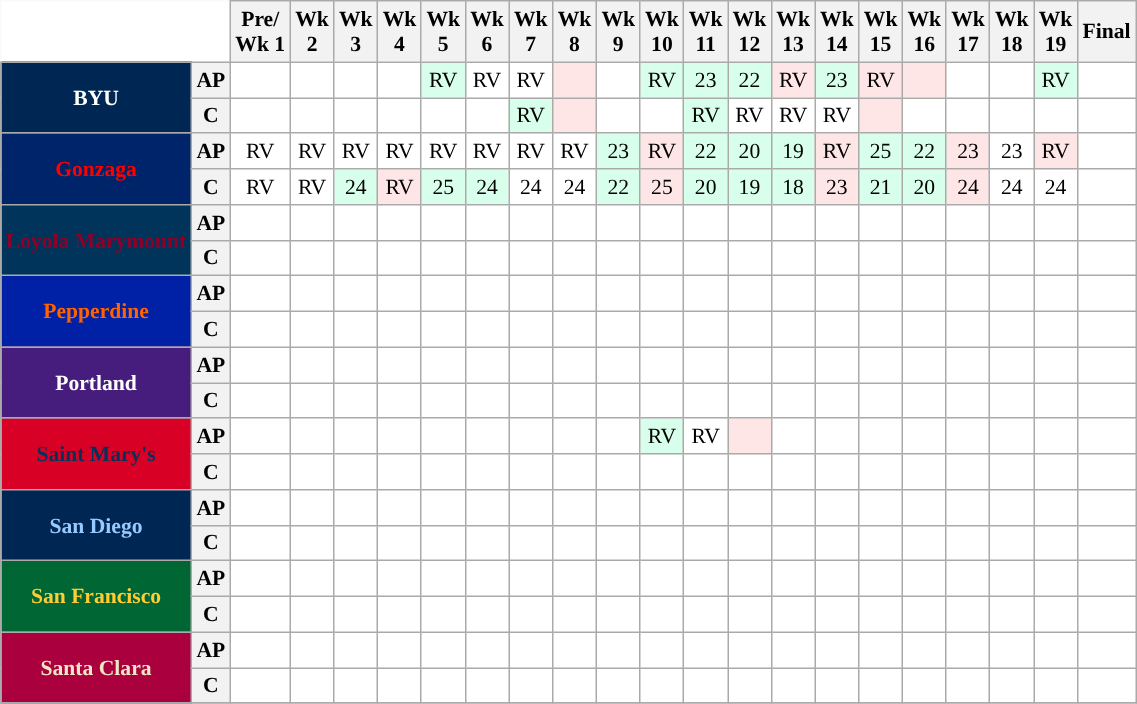<table class="wikitable" style="white-space:nowrap;font-size:90%;">
<tr>
<th colspan=2 style="background:white; border-top-style:hidden; border-left-style:hidden;"> </th>
<th>Pre/<br>Wk 1</th>
<th>Wk<br>2</th>
<th>Wk<br>3</th>
<th>Wk<br>4</th>
<th>Wk<br>5</th>
<th>Wk<br>6</th>
<th>Wk<br>7</th>
<th>Wk<br>8</th>
<th>Wk<br>9</th>
<th>Wk<br>10</th>
<th>Wk<br>11</th>
<th>Wk<br>12</th>
<th>Wk<br>13</th>
<th>Wk<br>14</th>
<th>Wk<br>15</th>
<th>Wk<br>16</th>
<th>Wk<br>17</th>
<th>Wk<br>18</th>
<th>Wk<br>19</th>
<th>Final</th>
</tr>
<tr style="text-align:center;">
<th rowspan=2 style="background:#002654; color:#FFFFFF;">BYU</th>
<th>AP</th>
<td style="background:#FFF;"></td>
<td style="background:#FFF;"></td>
<td style="background:#FFF;"></td>
<td style="background:#FFF;"></td>
<td style="background:#D8FFEB;">RV</td>
<td style="background:#FFF;">RV</td>
<td style="background:#FFF;">RV</td>
<td style="background:#FFE6E6;"></td>
<td style="background:#FFF;"></td>
<td style="background:#D8FFEB;">RV</td>
<td style="background:#D8FFEB;">23</td>
<td style="background:#D8FFEB;">22</td>
<td style="background:#FFE6E6;">RV</td>
<td style="background:#D8FFEB;">23</td>
<td style="background:#FFE6E6;">RV</td>
<td style="background:#FFE6E6;"></td>
<td style="background:#FFF;"></td>
<td style="background:#FFF;"></td>
<td style="background:#D8FFEB;">RV</td>
<td style="background:#FFF;"></td>
</tr>
<tr style="text-align:center;">
<th>C</th>
<td style="background:#FFF;"></td>
<td style="background:#FFF;"></td>
<td style="background:#FFF;"></td>
<td style="background:#FFF;"></td>
<td style="background:#FFF;"></td>
<td style="background:#FFF;"></td>
<td style="background:#D8FFEB;">RV</td>
<td style="background:#FFE6E6;"></td>
<td style="background:#FFF;"></td>
<td style="background:#FFF;"></td>
<td style="background:#D8FFEB;">RV</td>
<td style="background:#FFF;">RV</td>
<td style="background:#FFF;">RV</td>
<td style="background:#FFF;">RV</td>
<td style="background:#FFE6E6;"></td>
<td style="background:#FFF;"></td>
<td style="background:#FFF;"></td>
<td style="background:#FFF;"></td>
<td style="background:#FFF;"></td>
<td style="background:#FFF;"></td>
</tr>
<tr style="text-align:center;">
<th rowspan=2 style="background:#002469; color:#FF0000;">Gonzaga</th>
<th>AP</th>
<td style="background:#FFF;">RV</td>
<td style="background:#FFF;">RV</td>
<td style="background:#FFF;">RV</td>
<td style="background:#FFF;">RV</td>
<td style="background:#FFF;">RV</td>
<td style="background:#FFF;">RV</td>
<td style="background:#FFF;">RV</td>
<td style="background:#FFF;">RV</td>
<td style="background:#D8FFEB;">23</td>
<td style="background:#FFE6E6;">RV</td>
<td style="background:#D8FFEB;">22</td>
<td style="background:#D8FFEB;">20</td>
<td style="background:#D8FFEB;">19</td>
<td style="background:#FFE6E6;">RV</td>
<td style="background:#D8FFEB;">25</td>
<td style="background:#D8FFEB;">22</td>
<td style="background:#FFE6E6;">23</td>
<td style="background:#FFF;">23</td>
<td style="background:#FFE6E6;">RV</td>
<td style="background:#FFF;"></td>
</tr>
<tr style="text-align:center;">
<th>C</th>
<td style="background:#FFF;">RV</td>
<td style="background:#FFF;">RV</td>
<td style="background:#D8FFEB;">24</td>
<td style="background:#FFE6E6;">RV</td>
<td style="background:#D8FFEB;">25</td>
<td style="background:#D8FFEB;">24</td>
<td style="background:#FFF;">24</td>
<td style="background:#FFF;">24</td>
<td style="background:#D8FFEB;">22</td>
<td style="background:#FFE6E6;">25</td>
<td style="background:#D8FFEB;">20</td>
<td style="background:#D8FFEB;">19</td>
<td style="background:#D8FFEB;">18</td>
<td style="background:#FFE6E6;">23</td>
<td style="background:#D8FFEB;">21</td>
<td style="background:#D8FFEB;">20</td>
<td style="background:#FFE6E6;">24</td>
<td style="background:#FFF;">24</td>
<td style="background:#FFF;">24</td>
<td style="background:#FFF;"></td>
</tr>
<tr style="text-align:center;">
<th rowspan=2 style="background:#00345B; color:#8E0028;">Loyola Marymount</th>
<th>AP</th>
<td style="background:#FFF;"></td>
<td style="background:#FFF;"></td>
<td style="background:#FFF;"></td>
<td style="background:#FFF;"></td>
<td style="background:#FFF;"></td>
<td style="background:#FFF;"></td>
<td style="background:#FFF;"></td>
<td style="background:#FFF;"></td>
<td style="background:#FFF;"></td>
<td style="background:#FFF;"></td>
<td style="background:#FFF;"></td>
<td style="background:#FFF;"></td>
<td style="background:#FFF;"></td>
<td style="background:#FFF;"></td>
<td style="background:#FFF;"></td>
<td style="background:#FFF;"></td>
<td style="background:#FFF;"></td>
<td style="background:#FFF;"></td>
<td style="background:#FFF;"></td>
<td style="background:#FFF;"></td>
</tr>
<tr style="text-align:center;">
<th>C</th>
<td style="background:#FFF;"></td>
<td style="background:#FFF;"></td>
<td style="background:#FFF;"></td>
<td style="background:#FFF;"></td>
<td style="background:#FFF;"></td>
<td style="background:#FFF;"></td>
<td style="background:#FFF;"></td>
<td style="background:#FFF;"></td>
<td style="background:#FFF;"></td>
<td style="background:#FFF;"></td>
<td style="background:#FFF;"></td>
<td style="background:#FFF;"></td>
<td style="background:#FFF;"></td>
<td style="background:#FFF;"></td>
<td style="background:#FFF;"></td>
<td style="background:#FFF;"></td>
<td style="background:#FFF;"></td>
<td style="background:#FFF;"></td>
<td style="background:#FFF;"></td>
<td style="background:#FFF;"></td>
</tr>
<tr style="text-align:center;">
<th rowspan=2 style="background:#0021A5; color:#FF6200;">Pepperdine</th>
<th>AP</th>
<td style="background:#FFF;"></td>
<td style="background:#FFF;"></td>
<td style="background:#FFF;"></td>
<td style="background:#FFF;"></td>
<td style="background:#FFF;"></td>
<td style="background:#FFF;"></td>
<td style="background:#FFF;"></td>
<td style="background:#FFF;"></td>
<td style="background:#FFF;"></td>
<td style="background:#FFF;"></td>
<td style="background:#FFF;"></td>
<td style="background:#FFF;"></td>
<td style="background:#FFF;"></td>
<td style="background:#FFF;"></td>
<td style="background:#FFF;"></td>
<td style="background:#FFF;"></td>
<td style="background:#FFF;"></td>
<td style="background:#FFF;"></td>
<td style="background:#FFF;"></td>
<td style="background:#FFF;"></td>
</tr>
<tr style="text-align:center;">
<th>C</th>
<td style="background:#FFF;"></td>
<td style="background:#FFF;"></td>
<td style="background:#FFF;"></td>
<td style="background:#FFF;"></td>
<td style="background:#FFF;"></td>
<td style="background:#FFF;"></td>
<td style="background:#FFF;"></td>
<td style="background:#FFF;"></td>
<td style="background:#FFF;"></td>
<td style="background:#FFF;"></td>
<td style="background:#FFF;"></td>
<td style="background:#FFF;"></td>
<td style="background:#FFF;"></td>
<td style="background:#FFF;"></td>
<td style="background:#FFF;"></td>
<td style="background:#FFF;"></td>
<td style="background:#FFF;"></td>
<td style="background:#FFF;"></td>
<td style="background:#FFF;"></td>
<td style="background:#FFF;"></td>
</tr>
<tr style="text-align:center;">
<th rowspan=2 style="background:#461D7C; color:#FFFFFF;">Portland</th>
<th>AP</th>
<td style="background:#FFF;"></td>
<td style="background:#FFF;"></td>
<td style="background:#FFF;"></td>
<td style="background:#FFF;"></td>
<td style="background:#FFF;"></td>
<td style="background:#FFF;"></td>
<td style="background:#FFF;"></td>
<td style="background:#FFF;"></td>
<td style="background:#FFF;"></td>
<td style="background:#FFF;"></td>
<td style="background:#FFF;"></td>
<td style="background:#FFF;"></td>
<td style="background:#FFF;"></td>
<td style="background:#FFF;"></td>
<td style="background:#FFF;"></td>
<td style="background:#FFF;"></td>
<td style="background:#FFF;"></td>
<td style="background:#FFF;"></td>
<td style="background:#FFF;"></td>
<td style="background:#FFF;"></td>
</tr>
<tr style="text-align:center;">
<th>C</th>
<td style="background:#FFF;"></td>
<td style="background:#FFF;"></td>
<td style="background:#FFF;"></td>
<td style="background:#FFF;"></td>
<td style="background:#FFF;"></td>
<td style="background:#FFF;"></td>
<td style="background:#FFF;"></td>
<td style="background:#FFF;"></td>
<td style="background:#FFF;"></td>
<td style="background:#FFF;"></td>
<td style="background:#FFF;"></td>
<td style="background:#FFF;"></td>
<td style="background:#FFF;"></td>
<td style="background:#FFF;"></td>
<td style="background:#FFF;"></td>
<td style="background:#FFF;"></td>
<td style="background:#FFF;"></td>
<td style="background:#FFF;"></td>
<td style="background:#FFF;"></td>
<td style="background:#FFF;"></td>
</tr>
<tr style="text-align:center;">
<th rowspan=2 style="background:#D80024; color:#06315B;">Saint Mary's</th>
<th>AP</th>
<td style="background:#FFF;"></td>
<td style="background:#FFF;"></td>
<td style="background:#FFF;"></td>
<td style="background:#FFF;"></td>
<td style="background:#FFF;"></td>
<td style="background:#FFF;"></td>
<td style="background:#FFF;"></td>
<td style="background:#FFF;"></td>
<td style="background:#FFF;"></td>
<td style="background:#D8FFEB;">RV</td>
<td style="background:#FFF;">RV</td>
<td style="background:#FFE6E6;"></td>
<td style="background:#FFF;"></td>
<td style="background:#FFF;"></td>
<td style="background:#FFF;"></td>
<td style="background:#FFF;"></td>
<td style="background:#FFF;"></td>
<td style="background:#FFF;"></td>
<td style="background:#FFF;"></td>
<td style="background:#FFF;"></td>
</tr>
<tr style="text-align:center;">
<th>C</th>
<td style="background:#FFF;"></td>
<td style="background:#FFF;"></td>
<td style="background:#FFF;"></td>
<td style="background:#FFF;"></td>
<td style="background:#FFF;"></td>
<td style="background:#FFF;"></td>
<td style="background:#FFF;"></td>
<td style="background:#FFF;"></td>
<td style="background:#FFF;"></td>
<td style="background:#FFF;"></td>
<td style="background:#FFF;"></td>
<td style="background:#FFF;"></td>
<td style="background:#FFF;"></td>
<td style="background:#FFF;"></td>
<td style="background:#FFF;"></td>
<td style="background:#FFF;"></td>
<td style="background:#FFF;"></td>
<td style="background:#FFF;"></td>
<td style="background:#FFF;"></td>
<td style="background:#FFF;"></td>
</tr>
<tr style="text-align:center;">
<th rowspan=2 style="background:#002654; color:#97CAFF;">San Diego</th>
<th>AP</th>
<td style="background:#FFF;"></td>
<td style="background:#FFF;"></td>
<td style="background:#FFF;"></td>
<td style="background:#FFF;"></td>
<td style="background:#FFF;"></td>
<td style="background:#FFF;"></td>
<td style="background:#FFF;"></td>
<td style="background:#FFF;"></td>
<td style="background:#FFF;"></td>
<td style="background:#FFF;"></td>
<td style="background:#FFF;"></td>
<td style="background:#FFF;"></td>
<td style="background:#FFF;"></td>
<td style="background:#FFF;"></td>
<td style="background:#FFF;"></td>
<td style="background:#FFF;"></td>
<td style="background:#FFF;"></td>
<td style="background:#FFF;"></td>
<td style="background:#FFF;"></td>
<td style="background:#FFF;"></td>
</tr>
<tr style="text-align:center;">
<th>C</th>
<td style="background:#FFF;"></td>
<td style="background:#FFF;"></td>
<td style="background:#FFF;"></td>
<td style="background:#FFF;"></td>
<td style="background:#FFF;"></td>
<td style="background:#FFF;"></td>
<td style="background:#FFF;"></td>
<td style="background:#FFF;"></td>
<td style="background:#FFF;"></td>
<td style="background:#FFF;"></td>
<td style="background:#FFF;"></td>
<td style="background:#FFF;"></td>
<td style="background:#FFF;"></td>
<td style="background:#FFF;"></td>
<td style="background:#FFF;"></td>
<td style="background:#FFF;"></td>
<td style="background:#FFF;"></td>
<td style="background:#FFF;"></td>
<td style="background:#FFF;"></td>
<td style="background:#FFF;"></td>
</tr>
<tr style="text-align:center;">
<th rowspan=2 style="background:#006633; color:#FFCC33;">San Francisco</th>
<th>AP</th>
<td style="background:#FFF;"></td>
<td style="background:#FFF;"></td>
<td style="background:#FFF;"></td>
<td style="background:#FFF;"></td>
<td style="background:#FFF;"></td>
<td style="background:#FFF;"></td>
<td style="background:#FFF;"></td>
<td style="background:#FFF;"></td>
<td style="background:#FFF;"></td>
<td style="background:#FFF;"></td>
<td style="background:#FFF;"></td>
<td style="background:#FFF;"></td>
<td style="background:#FFF;"></td>
<td style="background:#FFF;"></td>
<td style="background:#FFF;"></td>
<td style="background:#FFF;"></td>
<td style="background:#FFF;"></td>
<td style="background:#FFF;"></td>
<td style="background:#FFF;"></td>
<td style="background:#FFF;"></td>
</tr>
<tr style="text-align:center;">
<th>C</th>
<td style="background:#FFF;"></td>
<td style="background:#FFF;"></td>
<td style="background:#FFF;"></td>
<td style="background:#FFF;"></td>
<td style="background:#FFF;"></td>
<td style="background:#FFF;"></td>
<td style="background:#FFF;"></td>
<td style="background:#FFF;"></td>
<td style="background:#FFF;"></td>
<td style="background:#FFF;"></td>
<td style="background:#FFF;"></td>
<td style="background:#FFF;"></td>
<td style="background:#FFF;"></td>
<td style="background:#FFF;"></td>
<td style="background:#FFF;"></td>
<td style="background:#FFF;"></td>
<td style="background:#FFF;"></td>
<td style="background:#FFF;"></td>
<td style="background:#FFF;"></td>
<td style="background:#FFF;"></td>
</tr>
<tr style="text-align:center;">
<th rowspan=2 style="background:#AA003D; color:#F0E8C4;">Santa Clara</th>
<th>AP</th>
<td style="background:#FFF;"></td>
<td style="background:#FFF;"></td>
<td style="background:#FFF;"></td>
<td style="background:#FFF;"></td>
<td style="background:#FFF;"></td>
<td style="background:#FFF;"></td>
<td style="background:#FFF;"></td>
<td style="background:#FFF;"></td>
<td style="background:#FFF;"></td>
<td style="background:#FFF;"></td>
<td style="background:#FFF;"></td>
<td style="background:#FFF;"></td>
<td style="background:#FFF;"></td>
<td style="background:#FFF;"></td>
<td style="background:#FFF;"></td>
<td style="background:#FFF;"></td>
<td style="background:#FFF;"></td>
<td style="background:#FFF;"></td>
<td style="background:#FFF;"></td>
<td style="background:#FFF;"></td>
</tr>
<tr style="text-align:center;">
<th>C</th>
<td style="background:#FFF;"></td>
<td style="background:#FFF;"></td>
<td style="background:#FFF;"></td>
<td style="background:#FFF;"></td>
<td style="background:#FFF;"></td>
<td style="background:#FFF;"></td>
<td style="background:#FFF;"></td>
<td style="background:#FFF;"></td>
<td style="background:#FFF;"></td>
<td style="background:#FFF;"></td>
<td style="background:#FFF;"></td>
<td style="background:#FFF;"></td>
<td style="background:#FFF;"></td>
<td style="background:#FFF;"></td>
<td style="background:#FFF;"></td>
<td style="background:#FFF;"></td>
<td style="background:#FFF;"></td>
<td style="background:#FFF;"></td>
<td style="background:#FFF;"></td>
<td style="background:#FFF;"></td>
</tr>
<tr>
</tr>
</table>
